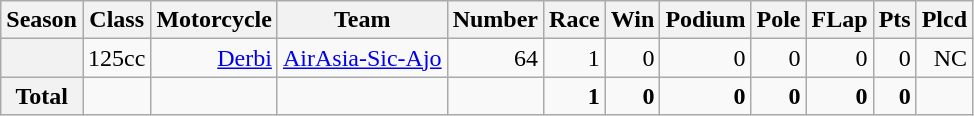<table class="wikitable">
<tr>
<th>Season</th>
<th>Class</th>
<th>Motorcycle</th>
<th>Team</th>
<th>Number</th>
<th>Race</th>
<th>Win</th>
<th>Podium</th>
<th>Pole</th>
<th>FLap</th>
<th>Pts</th>
<th>Plcd</th>
</tr>
<tr align="right">
<th></th>
<td>125cc</td>
<td><a href='#'>Derbi</a></td>
<td><a href='#'>AirAsia-Sic-Ajo</a></td>
<td>64</td>
<td>1</td>
<td>0</td>
<td>0</td>
<td>0</td>
<td>0</td>
<td>0</td>
<td>NC</td>
</tr>
<tr align="right">
<th>Total</th>
<td></td>
<td></td>
<td></td>
<td></td>
<td><strong>1</strong></td>
<td><strong>0</strong></td>
<td><strong>0</strong></td>
<td><strong>0</strong></td>
<td><strong>0</strong></td>
<td><strong>0</strong></td>
<td></td>
</tr>
</table>
